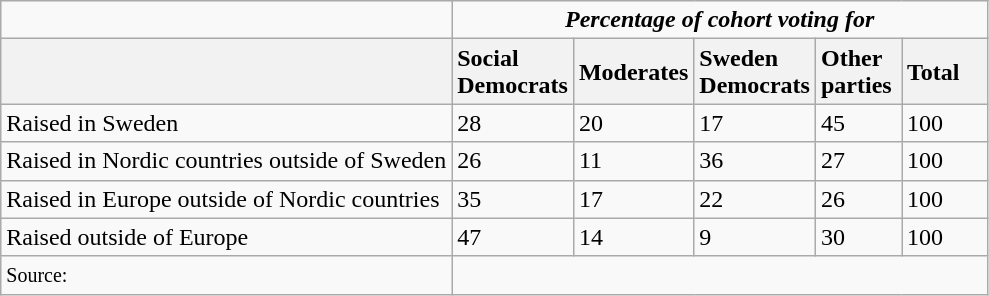<table style="float:left;"  class="wikitable">
<tr>
<td></td>
<td colspan=5 style="text-align:center;"><strong><em>Percentage of cohort voting for</em></strong></td>
</tr>
<tr>
<th></th>
<th style="text-align:left; width:50px;">Social Democrats</th>
<th style="text-align:left; width:50px;">Moderates</th>
<th style="text-align:left; width:50px;">Sweden Democrats</th>
<th style="text-align:left; width:50px;">Other parties</th>
<th style="text-align:left; width:50px;">Total</th>
</tr>
<tr>
<td>Raised in Sweden</td>
<td>28</td>
<td>20</td>
<td>17</td>
<td>45</td>
<td>100</td>
</tr>
<tr>
<td>Raised in Nordic countries outside of Sweden</td>
<td>26</td>
<td>11</td>
<td>36</td>
<td>27</td>
<td>100</td>
</tr>
<tr>
<td>Raised in Europe outside of Nordic countries</td>
<td>35</td>
<td>17</td>
<td>22</td>
<td>26</td>
<td>100</td>
</tr>
<tr>
<td>Raised outside of Europe</td>
<td>47</td>
<td>14</td>
<td>9</td>
<td>30</td>
<td>100</td>
</tr>
<tr>
<td><small>Source:</small></td>
<td colspan=5></td>
</tr>
</table>
